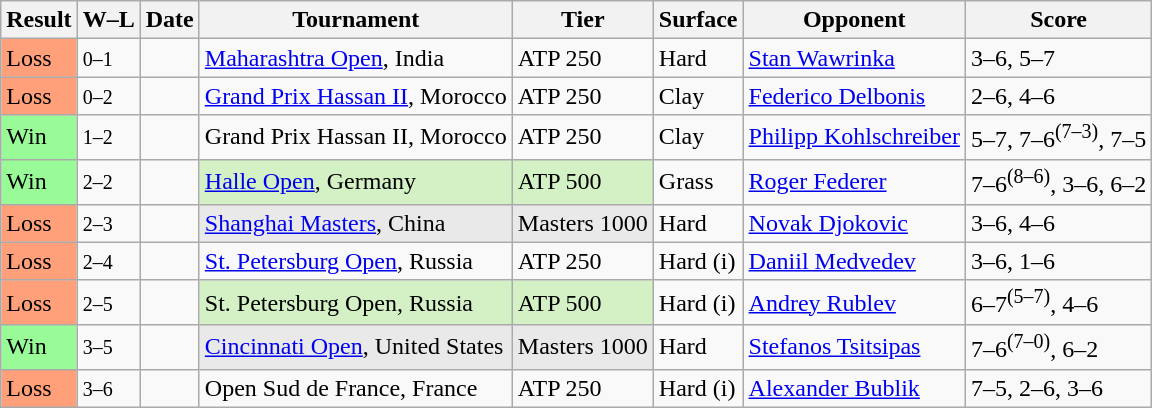<table class="sortable wikitable">
<tr>
<th>Result</th>
<th class=unsortable>W–L</th>
<th>Date</th>
<th>Tournament</th>
<th>Tier</th>
<th>Surface</th>
<th>Opponent</th>
<th class=unsortable>Score</th>
</tr>
<tr>
<td bgcolor=ffa07a>Loss</td>
<td><small>0–1</small></td>
<td><a href='#'></a></td>
<td><a href='#'>Maharashtra Open</a>, India</td>
<td>ATP 250</td>
<td>Hard</td>
<td> <a href='#'>Stan Wawrinka</a></td>
<td>3–6, 5–7</td>
</tr>
<tr>
<td bgcolor=ffa07a>Loss</td>
<td><small>0–2</small></td>
<td><a href='#'></a></td>
<td><a href='#'>Grand Prix Hassan II</a>, Morocco</td>
<td>ATP 250</td>
<td>Clay</td>
<td> <a href='#'>Federico Delbonis</a></td>
<td>2–6, 4–6</td>
</tr>
<tr>
<td bgcolor=98fb98>Win</td>
<td><small>1–2</small></td>
<td><a href='#'></a></td>
<td>Grand Prix Hassan II, Morocco</td>
<td>ATP 250</td>
<td>Clay</td>
<td> <a href='#'>Philipp Kohlschreiber</a></td>
<td>5–7, 7–6<sup>(7–3)</sup>, 7–5</td>
</tr>
<tr>
<td bgcolor=98fb98>Win</td>
<td><small>2–2</small></td>
<td><a href='#'></a></td>
<td bgcolor=d4f1c5><a href='#'>Halle Open</a>, Germany</td>
<td bgcolor=d4f1c5>ATP 500</td>
<td>Grass</td>
<td> <a href='#'>Roger Federer</a></td>
<td>7–6<sup>(8–6)</sup>, 3–6, 6–2</td>
</tr>
<tr>
<td bgcolor=ffa07a>Loss</td>
<td><small>2–3</small></td>
<td><a href='#'></a></td>
<td bgcolor=e9e9e9><a href='#'>Shanghai Masters</a>, China</td>
<td bgcolor=e9e9e9>Masters 1000</td>
<td>Hard</td>
<td> <a href='#'>Novak Djokovic</a></td>
<td>3–6, 4–6</td>
</tr>
<tr>
<td bgcolor=ffa07a>Loss</td>
<td><small>2–4</small></td>
<td><a href='#'></a></td>
<td><a href='#'>St. Petersburg Open</a>, Russia</td>
<td>ATP 250</td>
<td>Hard (i)</td>
<td> <a href='#'>Daniil Medvedev</a></td>
<td>3–6, 1–6</td>
</tr>
<tr>
<td bgcolor=ffa07a>Loss</td>
<td><small>2–5</small></td>
<td><a href='#'></a></td>
<td bgcolor=d4f1c5>St. Petersburg Open, Russia</td>
<td bgcolor=d4f1c5>ATP 500</td>
<td>Hard (i)</td>
<td> <a href='#'>Andrey Rublev</a></td>
<td>6–7<sup>(5–7)</sup>, 4–6</td>
</tr>
<tr>
<td bgcolor=98fb98>Win</td>
<td><small>3–5</small></td>
<td><a href='#'></a></td>
<td bgcolor=e9e9e9><a href='#'>Cincinnati Open</a>, United States</td>
<td bgcolor=e9e9e9>Masters 1000</td>
<td>Hard</td>
<td> <a href='#'>Stefanos Tsitsipas</a></td>
<td>7–6<sup>(7–0)</sup>, 6–2</td>
</tr>
<tr>
<td bgcolor=ffa07a>Loss</td>
<td><small>3–6</small></td>
<td><a href='#'></a></td>
<td>Open Sud de France, France</td>
<td>ATP 250</td>
<td>Hard (i)</td>
<td> <a href='#'>Alexander Bublik</a></td>
<td>7–5, 2–6, 3–6</td>
</tr>
</table>
